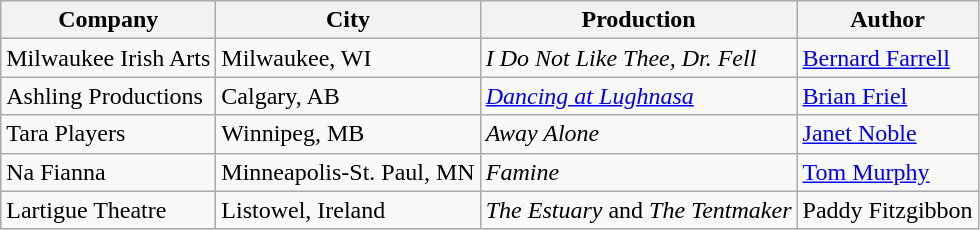<table class="wikitable">
<tr>
<th>Company</th>
<th>City</th>
<th>Production</th>
<th>Author</th>
</tr>
<tr>
<td>Milwaukee Irish Arts</td>
<td>Milwaukee, WI</td>
<td><em>I Do Not Like Thee, Dr. Fell</em></td>
<td><a href='#'>Bernard Farrell</a></td>
</tr>
<tr>
<td>Ashling Productions</td>
<td>Calgary, AB</td>
<td><em><a href='#'>Dancing at Lughnasa</a></em></td>
<td><a href='#'>Brian Friel</a></td>
</tr>
<tr>
<td>Tara Players</td>
<td>Winnipeg, MB</td>
<td><em>Away Alone</em></td>
<td><a href='#'>Janet Noble</a></td>
</tr>
<tr>
<td>Na Fianna</td>
<td>Minneapolis-St. Paul, MN</td>
<td><em>Famine</em></td>
<td><a href='#'>Tom Murphy</a></td>
</tr>
<tr>
<td>Lartigue Theatre</td>
<td>Listowel, Ireland</td>
<td><em>The Estuary</em> and <em>The Tentmaker</em></td>
<td>Paddy Fitzgibbon</td>
</tr>
</table>
